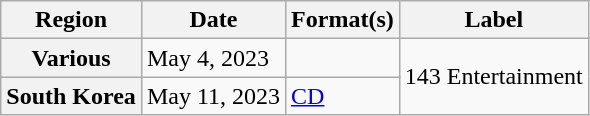<table class="wikitable plainrowheaders">
<tr>
<th scope="col">Region</th>
<th scope="col">Date</th>
<th scope="col">Format(s)</th>
<th scope="col">Label</th>
</tr>
<tr>
<th scope="row">Various</th>
<td>May 4, 2023</td>
<td></td>
<td rowspan= "2">143 Entertainment</td>
</tr>
<tr>
<th scope="row">South Korea</th>
<td>May 11, 2023</td>
<td><a href='#'>CD</a></td>
</tr>
</table>
